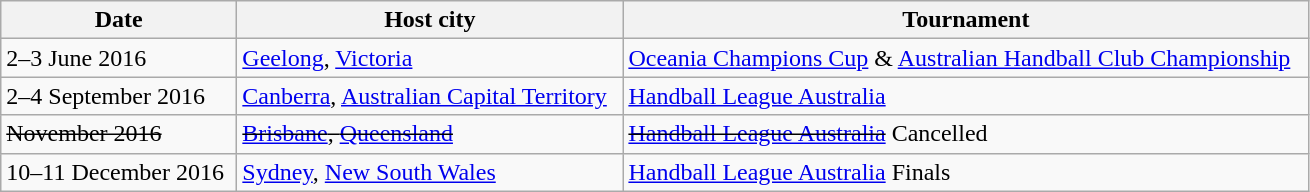<table class="wikitable">
<tr>
<th width=150>Date</th>
<th width=250>Host city</th>
<th width=450>Tournament</th>
</tr>
<tr>
<td>2–3 June 2016</td>
<td><a href='#'>Geelong</a>, <a href='#'>Victoria</a></td>
<td><a href='#'>Oceania Champions Cup</a> & <a href='#'>Australian Handball Club Championship</a></td>
</tr>
<tr>
<td>2–4 September 2016</td>
<td><a href='#'>Canberra</a>, <a href='#'>Australian Capital Territory</a></td>
<td><a href='#'>Handball League Australia</a></td>
</tr>
<tr>
<td><s>November 2016</s></td>
<td><s><a href='#'>Brisbane</a>, <a href='#'>Queensland</a></s></td>
<td><s><a href='#'>Handball League Australia</a></s> Cancelled</td>
</tr>
<tr>
<td>10–11 December 2016</td>
<td><a href='#'>Sydney</a>, <a href='#'>New South Wales</a></td>
<td><a href='#'>Handball League Australia</a> Finals</td>
</tr>
</table>
